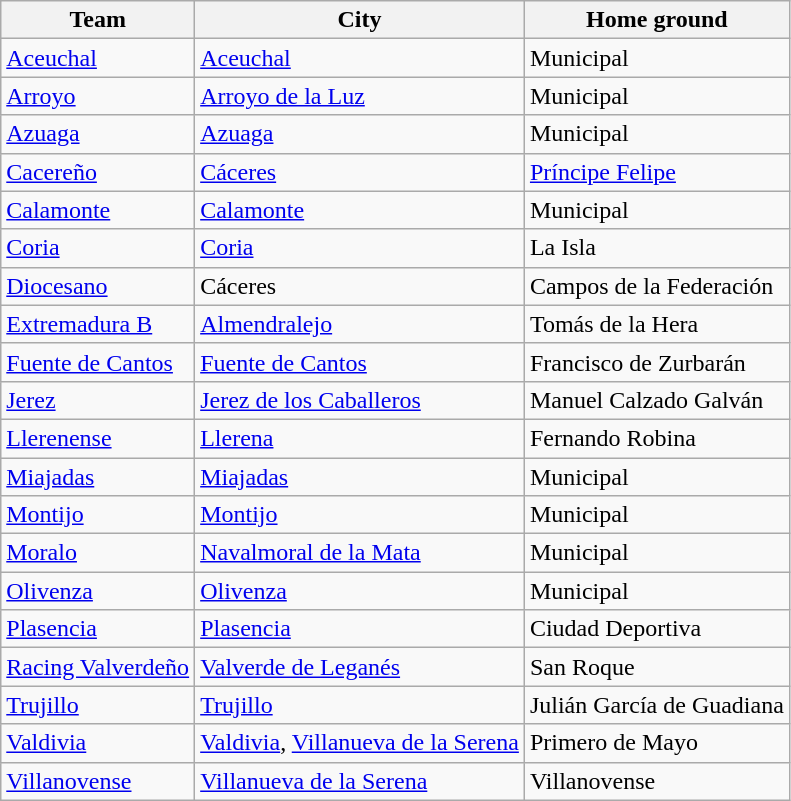<table class="wikitable sortable">
<tr>
<th>Team</th>
<th>City</th>
<th>Home ground</th>
</tr>
<tr>
<td><a href='#'>Aceuchal</a></td>
<td><a href='#'>Aceuchal</a></td>
<td>Municipal</td>
</tr>
<tr>
<td><a href='#'>Arroyo</a></td>
<td><a href='#'>Arroyo de la Luz</a></td>
<td>Municipal</td>
</tr>
<tr>
<td><a href='#'>Azuaga</a></td>
<td><a href='#'>Azuaga</a></td>
<td>Municipal</td>
</tr>
<tr>
<td><a href='#'>Cacereño</a></td>
<td><a href='#'>Cáceres</a></td>
<td><a href='#'>Príncipe Felipe</a></td>
</tr>
<tr>
<td><a href='#'>Calamonte</a></td>
<td><a href='#'>Calamonte</a></td>
<td>Municipal</td>
</tr>
<tr>
<td><a href='#'>Coria</a></td>
<td><a href='#'>Coria</a></td>
<td>La Isla</td>
</tr>
<tr>
<td><a href='#'>Diocesano</a></td>
<td>Cáceres</td>
<td>Campos de la Federación</td>
</tr>
<tr>
<td><a href='#'>Extremadura B</a></td>
<td><a href='#'>Almendralejo</a></td>
<td>Tomás de la Hera</td>
</tr>
<tr>
<td><a href='#'>Fuente de Cantos</a></td>
<td><a href='#'>Fuente de Cantos</a></td>
<td>Francisco de Zurbarán</td>
</tr>
<tr>
<td><a href='#'>Jerez</a></td>
<td><a href='#'>Jerez de los Caballeros</a></td>
<td>Manuel Calzado Galván</td>
</tr>
<tr>
<td><a href='#'>Llerenense</a></td>
<td><a href='#'>Llerena</a></td>
<td>Fernando Robina</td>
</tr>
<tr>
<td><a href='#'>Miajadas</a></td>
<td><a href='#'>Miajadas</a></td>
<td>Municipal</td>
</tr>
<tr>
<td><a href='#'>Montijo</a></td>
<td><a href='#'>Montijo</a></td>
<td>Municipal</td>
</tr>
<tr>
<td><a href='#'>Moralo</a></td>
<td><a href='#'>Navalmoral de la Mata</a></td>
<td>Municipal</td>
</tr>
<tr>
<td><a href='#'>Olivenza</a></td>
<td><a href='#'>Olivenza</a></td>
<td>Municipal</td>
</tr>
<tr>
<td><a href='#'>Plasencia</a></td>
<td><a href='#'>Plasencia</a></td>
<td>Ciudad Deportiva</td>
</tr>
<tr>
<td><a href='#'>Racing Valverdeño</a></td>
<td><a href='#'>Valverde de Leganés</a></td>
<td>San Roque</td>
</tr>
<tr>
<td><a href='#'>Trujillo</a></td>
<td><a href='#'>Trujillo</a></td>
<td>Julián García de Guadiana</td>
</tr>
<tr>
<td><a href='#'>Valdivia</a></td>
<td><a href='#'>Valdivia</a>, <a href='#'>Villanueva de la Serena</a></td>
<td>Primero de Mayo</td>
</tr>
<tr>
<td><a href='#'>Villanovense</a></td>
<td><a href='#'>Villanueva de la Serena</a></td>
<td>Villanovense</td>
</tr>
</table>
